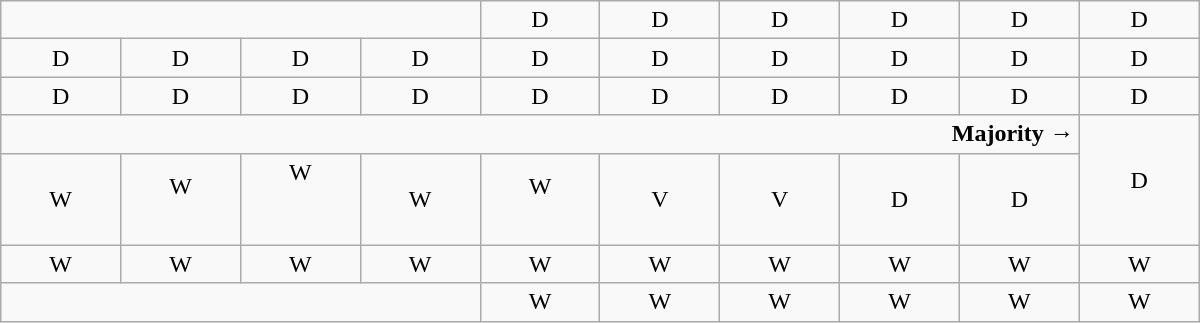<table class="wikitable" style="text-align:center" width=800px>
<tr>
<td colspan=4></td>
<td>D</td>
<td>D</td>
<td>D</td>
<td>D</td>
<td>D</td>
<td>D</td>
</tr>
<tr>
<td width=50px >D</td>
<td width=50px >D</td>
<td width=50px >D</td>
<td width=50px >D</td>
<td width=50px >D</td>
<td width=50px >D</td>
<td width=50px >D</td>
<td width=50px >D</td>
<td width=50px >D</td>
<td width=50px >D</td>
</tr>
<tr>
<td>D<br></td>
<td>D<br></td>
<td>D<br></td>
<td>D<br></td>
<td>D<br></td>
<td>D<br></td>
<td>D<br></td>
<td>D<br></td>
<td>D<br></td>
<td>D<br></td>
</tr>
<tr>
<td colspan=9 align=right><strong>Majority →</strong></td>
<td rowspan=2 >D<br></td>
</tr>
<tr>
<td>W<br></td>
<td>W<br><br></td>
<td>W<br><br><br></td>
<td>W<br></td>
<td>W<br><br></td>
<td>V</td>
<td>V</td>
<td>D<br></td>
<td>D<br></td>
</tr>
<tr>
<td>W<br></td>
<td>W</td>
<td>W</td>
<td>W</td>
<td>W</td>
<td>W</td>
<td>W</td>
<td>W</td>
<td>W</td>
<td>W</td>
</tr>
<tr>
<td colspan=4></td>
<td>W</td>
<td>W</td>
<td>W</td>
<td>W</td>
<td>W</td>
<td>W</td>
</tr>
</table>
